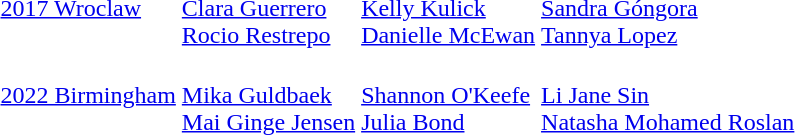<table>
<tr>
<td><a href='#'>2017 Wroclaw</a></td>
<td><br><a href='#'>Clara Guerrero</a><br><a href='#'>Rocio Restrepo</a></td>
<td><br><a href='#'>Kelly Kulick</a><br><a href='#'>Danielle McEwan</a></td>
<td><br><a href='#'>Sandra Góngora</a><br><a href='#'>Tannya Lopez</a></td>
</tr>
<tr>
<td><a href='#'>2022 Birmingham</a></td>
<td><br><a href='#'>Mika Guldbaek</a><br><a href='#'>Mai Ginge Jensen</a></td>
<td><br><a href='#'>Shannon O'Keefe</a><br><a href='#'>Julia Bond</a></td>
<td><br><a href='#'>Li Jane Sin</a><br><a href='#'>Natasha Mohamed Roslan</a></td>
</tr>
</table>
